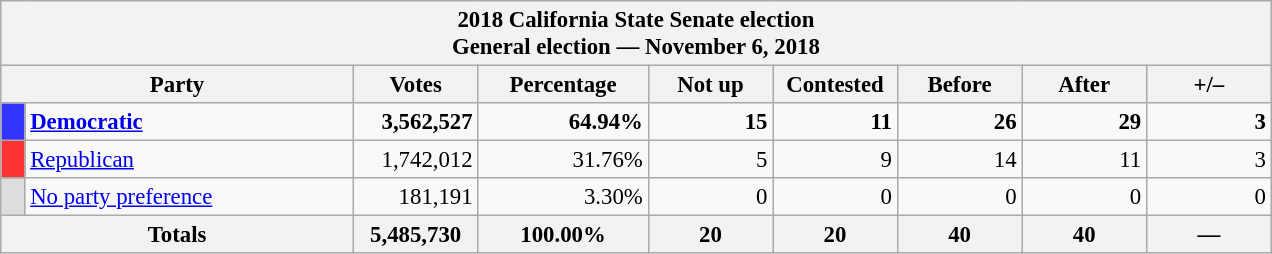<table class="wikitable" style="font-size:95%;">
<tr>
<th colspan="9">2018 California State Senate election<br>General election — November 6, 2018</th>
</tr>
<tr>
<th colspan=2 style="width: 15em">Party</th>
<th style="width: 5em">Votes</th>
<th style="width: 7em">Percentage</th>
<th style="width: 5em">Not up</th>
<th style="width: 5em">Contested</th>
<th style="width: 5em">Before</th>
<th style="width: 5em">After</th>
<th style="width: 5em">+/–</th>
</tr>
<tr>
<th style="background-color:#3333FF; width: 3px"></th>
<td style="width: 130px"><strong><a href='#'>Democratic</a></strong></td>
<td align="right"><strong>3,562,527</strong></td>
<td align="right"><strong>64.94%</strong></td>
<td align="right"><strong>15</strong></td>
<td align="right"><strong>11</strong></td>
<td align="right"><strong>26</strong></td>
<td align="right"><strong>29</strong></td>
<td align="right"><strong> 3</strong></td>
</tr>
<tr>
<th style="background-color:#FF3333; width: 3px"></th>
<td style="width: 130px"><a href='#'>Republican</a></td>
<td align="right">1,742,012</td>
<td align="right">31.76%</td>
<td align="right">5</td>
<td align="right">9</td>
<td align="right">14</td>
<td align="right">11</td>
<td align="right"> 3</td>
</tr>
<tr>
<th style="background-color:#DDDDDD; width: 3px"></th>
<td style="width: 130px"><a href='#'>No party preference</a></td>
<td align="right">181,191</td>
<td align="right">3.30%</td>
<td align="right">0</td>
<td align="right">0</td>
<td align="right">0</td>
<td align="right">0</td>
<td align="right">0</td>
</tr>
<tr bgcolor="#EEEEEE">
<th colspan="2" align="right">Totals</th>
<th align="right">5,485,730</th>
<th align="right">100.00%</th>
<th align="right">20</th>
<th align="right">20</th>
<th align="right">40</th>
<th align="right">40</th>
<th align="right">—</th>
</tr>
</table>
